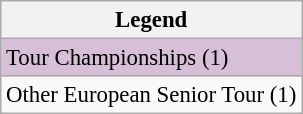<table class="wikitable" style="font-size:95%;">
<tr>
<th>Legend</th>
</tr>
<tr style="background:thistle;">
<td>Tour Championships (1)</td>
</tr>
<tr>
<td>Other European Senior Tour (1)</td>
</tr>
</table>
